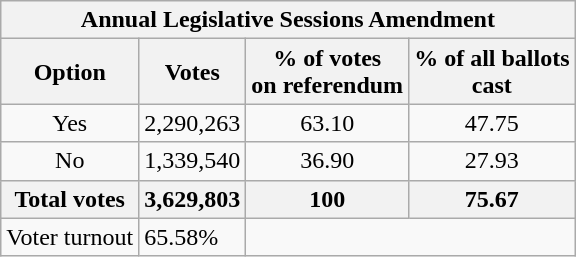<table class="wikitable">
<tr>
<th colspan=4 text align=center>Annual Legislative Sessions Amendment</th>
</tr>
<tr>
<th>Option</th>
<th>Votes</th>
<th>% of votes<br>on referendum</th>
<th>% of all ballots<br>cast</th>
</tr>
<tr>
<td text align=center>Yes</td>
<td text align=center>2,290,263</td>
<td text align=center>63.10</td>
<td text align=center>47.75</td>
</tr>
<tr>
<td text align=center>No</td>
<td text align=center>1,339,540</td>
<td text align=center>36.90</td>
<td text align=center>27.93</td>
</tr>
<tr>
<th text align=center>Total votes</th>
<th text align=center><strong>3,629,803</strong></th>
<th text align=center><strong>100</strong></th>
<th text align=center><strong>75.67</strong></th>
</tr>
<tr>
<td>Voter turnout</td>
<td>65.58%</td>
</tr>
</table>
